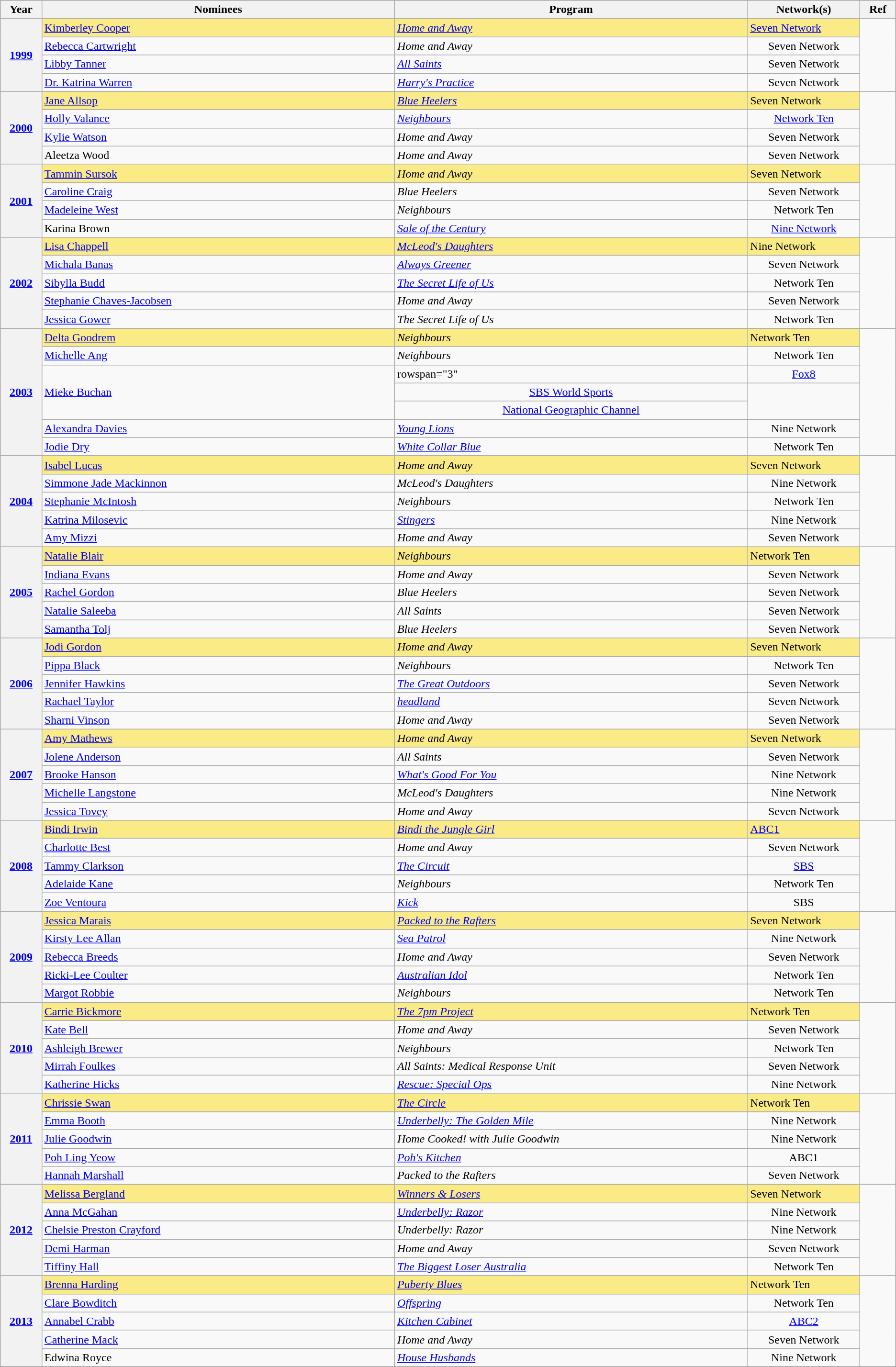<table class="wikitable sortable">
<tr style="background:#bebebe;">
<th scope="col" style="width:1%;">Year</th>
<th scope="col" style="width:16%;">Nominees</th>
<th scope="col" style="width:16%;">Program</th>
<th scope="col" style="width:4%;">Network(s)</th>
<th scope="col" style="width:1%;" class="unsortable">Ref</th>
</tr>
<tr>
<th scope="row" rowspan="4" style="text-align:center"><a href='#'>1999</a></th>
<td style="background:#FAEB86"><a href='#'>Kimberley Cooper</a></td>
<td style="background:#FAEB86"><em><a href='#'>Home and Away</a></em></td>
<td style="background:#FAEB86" style="text-align:center"><a href='#'>Seven Network</a></td>
<td rowspan="4" style="text-align:center"></td>
</tr>
<tr>
<td><a href='#'>Rebecca Cartwright</a></td>
<td><em>Home and Away</em></td>
<td style="text-align:center">Seven Network</td>
</tr>
<tr>
<td><a href='#'>Libby Tanner</a></td>
<td><em><a href='#'>All Saints</a></em></td>
<td style="text-align:center">Seven Network</td>
</tr>
<tr>
<td><a href='#'>Dr. Katrina Warren</a></td>
<td><em><a href='#'>Harry's Practice</a></em></td>
<td style="text-align:center">Seven Network</td>
</tr>
<tr>
<th scope="row" rowspan="4" style="text-align:center"><a href='#'>2000</a></th>
<td style="background:#FAEB86"><a href='#'>Jane Allsop</a></td>
<td style="background:#FAEB86"><em><a href='#'>Blue Heelers</a></em></td>
<td style="background:#FAEB86" style="text-align:center">Seven Network</td>
<td rowspan="4" style="text-align:center"></td>
</tr>
<tr>
<td><a href='#'>Holly Valance</a></td>
<td><em><a href='#'>Neighbours</a></em></td>
<td style="text-align:center"><a href='#'>Network Ten</a></td>
</tr>
<tr>
<td><a href='#'>Kylie Watson</a></td>
<td><em>Home and Away</em></td>
<td style="text-align:center">Seven Network</td>
</tr>
<tr>
<td>Aleetza Wood</td>
<td><em>Home and Away</em></td>
<td style="text-align:center">Seven Network</td>
</tr>
<tr>
<th scope="row" rowspan="4" style="text-align:center"><a href='#'>2001</a></th>
<td style="background:#FAEB86"><a href='#'>Tammin Sursok</a></td>
<td style="background:#FAEB86"><em>Home and Away</em></td>
<td style="background:#FAEB86" style="text-align:center">Seven Network</td>
<td rowspan="4" style="text-align:center"></td>
</tr>
<tr>
<td><a href='#'>Caroline Craig</a></td>
<td><em>Blue Heelers</em></td>
<td style="text-align:center">Seven Network</td>
</tr>
<tr>
<td><a href='#'>Madeleine West</a></td>
<td><em>Neighbours</em></td>
<td style="text-align:center">Network Ten</td>
</tr>
<tr>
<td>Karina Brown</td>
<td><em><a href='#'>Sale of the Century</a></em></td>
<td style="text-align:center"><a href='#'>Nine Network</a></td>
</tr>
<tr>
<th scope="row" rowspan="5" style="text-align:center"><a href='#'>2002</a></th>
<td style="background:#FAEB86"><a href='#'>Lisa Chappell</a></td>
<td style="background:#FAEB86"><em><a href='#'>McLeod's Daughters</a></em></td>
<td style="background:#FAEB86" style="text-align:center">Nine Network</td>
<td rowspan="5" style="text-align:center"></td>
</tr>
<tr>
<td><a href='#'>Michala Banas</a></td>
<td><em><a href='#'>Always Greener</a></em></td>
<td style="text-align:center">Seven Network</td>
</tr>
<tr>
<td><a href='#'>Sibylla Budd</a></td>
<td><em><a href='#'>The Secret Life of Us</a></em></td>
<td style="text-align:center">Network Ten</td>
</tr>
<tr>
<td><a href='#'>Stephanie Chaves-Jacobsen</a></td>
<td><em>Home and Away</em></td>
<td style="text-align:center">Seven Network</td>
</tr>
<tr>
<td><a href='#'>Jessica Gower</a></td>
<td><em>The Secret Life of Us</em></td>
<td style="text-align:center">Network Ten</td>
</tr>
<tr>
<th scope="row" rowspan="7" style="text-align:center"><a href='#'>2003</a></th>
<td style="background:#FAEB86"><a href='#'>Delta Goodrem</a></td>
<td style="background:#FAEB86"><em>Neighbours</em></td>
<td style="background:#FAEB86" style="text-align:center">Network Ten</td>
<td rowspan="7" style="text-align:center"></td>
</tr>
<tr>
<td><a href='#'>Michelle Ang</a></td>
<td><em>Neighbours</em></td>
<td style="text-align:center">Network Ten</td>
</tr>
<tr>
<td rowspan="3"><a href='#'>Mieke Buchan</a></td>
<td>rowspan="3" </td>
<td style="text-align:center"><a href='#'>Fox8</a></td>
</tr>
<tr>
<td style="text-align:center"><a href='#'>SBS World Sports</a></td>
</tr>
<tr>
<td style="text-align:center"><a href='#'>National Geographic Channel</a></td>
</tr>
<tr>
<td><a href='#'>Alexandra Davies</a></td>
<td><em><a href='#'>Young Lions</a></em></td>
<td style="text-align:center">Nine Network</td>
</tr>
<tr>
<td><a href='#'>Jodie Dry</a></td>
<td><em><a href='#'>White Collar Blue</a></em></td>
<td style="text-align:center">Network Ten</td>
</tr>
<tr>
<th scope="row" rowspan="5" style="text-align:center"><a href='#'>2004</a></th>
<td style="background:#FAEB86"><a href='#'>Isabel Lucas</a></td>
<td style="background:#FAEB86"><em>Home and Away</em></td>
<td style="background:#FAEB86" style="text-align:center">Seven Network</td>
<td rowspan="5" style="text-align:center"></td>
</tr>
<tr>
<td><a href='#'>Simmone Jade Mackinnon</a></td>
<td><em>McLeod's Daughters</em></td>
<td style="text-align:center">Nine Network</td>
</tr>
<tr>
<td><a href='#'>Stephanie McIntosh</a></td>
<td><em>Neighbours</em></td>
<td style="text-align:center">Network Ten</td>
</tr>
<tr>
<td><a href='#'>Katrina Milosevic</a></td>
<td><em><a href='#'>Stingers</a></em></td>
<td style="text-align:center">Nine Network</td>
</tr>
<tr>
<td><a href='#'>Amy Mizzi</a></td>
<td><em>Home and Away</em></td>
<td style="text-align:center">Seven Network</td>
</tr>
<tr>
<th scope="row" rowspan="5" style="text-align:center"><a href='#'>2005</a></th>
<td style="background:#FAEB86"><a href='#'>Natalie Blair</a></td>
<td style="background:#FAEB86"><em>Neighbours</em></td>
<td style="background:#FAEB86" style="text-align:center">Network Ten</td>
<td rowspan="5" style="text-align:center"></td>
</tr>
<tr>
<td><a href='#'>Indiana Evans</a></td>
<td><em>Home and Away</em></td>
<td style="text-align:center">Seven Network</td>
</tr>
<tr>
<td><a href='#'>Rachel Gordon</a></td>
<td><em>Blue Heelers</em></td>
<td style="text-align:center">Seven Network</td>
</tr>
<tr>
<td><a href='#'>Natalie Saleeba</a></td>
<td><em>All Saints</em></td>
<td style="text-align:center">Seven Network</td>
</tr>
<tr>
<td><a href='#'>Samantha Tolj</a></td>
<td><em>Blue Heelers</em></td>
<td style="text-align:center">Seven Network</td>
</tr>
<tr>
<th scope="row" rowspan="5" style="text-align:center"><a href='#'>2006</a></th>
<td style="background:#FAEB86"><a href='#'>Jodi Gordon</a></td>
<td style="background:#FAEB86"><em>Home and Away</em></td>
<td style="background:#FAEB86" style="text-align:center">Seven Network</td>
<td rowspan="5" style="text-align:center"></td>
</tr>
<tr>
<td><a href='#'>Pippa Black</a></td>
<td><em>Neighbours</em></td>
<td style="text-align:center">Network Ten</td>
</tr>
<tr>
<td><a href='#'>Jennifer Hawkins</a></td>
<td><em><a href='#'>The Great Outdoors</a></em></td>
<td style="text-align:center">Seven Network</td>
</tr>
<tr>
<td><a href='#'>Rachael Taylor</a></td>
<td><em><a href='#'>headland</a></em></td>
<td style="text-align:center">Seven Network</td>
</tr>
<tr>
<td><a href='#'>Sharni Vinson</a></td>
<td><em>Home and Away</em></td>
<td style="text-align:center">Seven Network</td>
</tr>
<tr>
<th scope="row" rowspan="5" style="text-align:center"><a href='#'>2007</a></th>
<td style="background:#FAEB86"><a href='#'>Amy Mathews</a></td>
<td style="background:#FAEB86"><em>Home and Away</em></td>
<td style="background:#FAEB86" style="text-align:center">Seven Network</td>
<td rowspan="5" style="text-align:center"></td>
</tr>
<tr>
<td><a href='#'>Jolene Anderson</a></td>
<td><em>All Saints</em></td>
<td style="text-align:center">Seven Network</td>
</tr>
<tr>
<td><a href='#'>Brooke Hanson</a></td>
<td><em><a href='#'>What's Good For You</a></em></td>
<td style="text-align:center">Nine Network</td>
</tr>
<tr>
<td><a href='#'>Michelle Langstone</a></td>
<td><em>McLeod's Daughters</em></td>
<td style="text-align:center">Nine Network</td>
</tr>
<tr>
<td><a href='#'>Jessica Tovey</a></td>
<td><em>Home and Away</em></td>
<td style="text-align:center">Seven Network</td>
</tr>
<tr>
<th scope="row" rowspan="5" style="text-align:center"><a href='#'>2008</a></th>
<td style="background:#FAEB86"><a href='#'>Bindi Irwin</a></td>
<td style="background:#FAEB86"><em><a href='#'>Bindi the Jungle Girl</a></em></td>
<td style="background:#FAEB86" style="text-align:center"><a href='#'>ABC1</a></td>
<td rowspan="5" style="text-align:center"></td>
</tr>
<tr>
<td><a href='#'>Charlotte Best</a></td>
<td><em>Home and Away</em></td>
<td style="text-align:center">Seven Network</td>
</tr>
<tr>
<td><a href='#'>Tammy Clarkson</a></td>
<td><em><a href='#'>The Circuit</a></em></td>
<td style="text-align:center"><a href='#'>SBS</a></td>
</tr>
<tr>
<td><a href='#'>Adelaide Kane</a></td>
<td><em>Neighbours</em></td>
<td style="text-align:center">Network Ten</td>
</tr>
<tr>
<td><a href='#'>Zoe Ventoura</a></td>
<td><em><a href='#'>Kick</a></em></td>
<td style="text-align:center">SBS</td>
</tr>
<tr>
<th scope="row" rowspan="5" style="text-align:center"><a href='#'>2009</a></th>
<td style="background:#FAEB86"><a href='#'>Jessica Marais</a></td>
<td style="background:#FAEB86"><em><a href='#'>Packed to the Rafters</a></em></td>
<td style="background:#FAEB86" style="text-align:center">Seven Network</td>
<td rowspan="5" style="text-align:center"></td>
</tr>
<tr>
<td><a href='#'>Kirsty Lee Allan</a></td>
<td><em><a href='#'>Sea Patrol</a></em></td>
<td style="text-align:center">Nine Network</td>
</tr>
<tr>
<td><a href='#'>Rebecca Breeds</a></td>
<td><em>Home and Away</em></td>
<td style="text-align:center">Seven Network</td>
</tr>
<tr>
<td><a href='#'>Ricki-Lee Coulter</a></td>
<td><em><a href='#'>Australian Idol</a></em></td>
<td style="text-align:center">Network Ten</td>
</tr>
<tr>
<td><a href='#'>Margot Robbie</a></td>
<td><em>Neighbours</em></td>
<td style="text-align:center">Network Ten</td>
</tr>
<tr>
<th scope="row" rowspan="5" style="text-align:center"><a href='#'>2010</a></th>
<td style="background:#FAEB86"><a href='#'>Carrie Bickmore</a></td>
<td style="background:#FAEB86"><em><a href='#'>The 7pm Project</a></em></td>
<td style="background:#FAEB86" style="text-align:center">Network Ten</td>
<td rowspan="5" style="text-align:center"></td>
</tr>
<tr>
<td><a href='#'>Kate Bell</a></td>
<td><em>Home and Away</em></td>
<td style="text-align:center">Seven Network</td>
</tr>
<tr>
<td><a href='#'>Ashleigh Brewer</a></td>
<td><em>Neighbours</em></td>
<td style="text-align:center">Network Ten</td>
</tr>
<tr>
<td><a href='#'>Mirrah Foulkes</a></td>
<td><em>All Saints: Medical Response Unit</em></td>
<td style="text-align:center">Seven Network</td>
</tr>
<tr>
<td><a href='#'>Katherine Hicks</a></td>
<td><em><a href='#'>Rescue: Special Ops</a></em></td>
<td style="text-align:center">Nine Network</td>
</tr>
<tr>
<th scope="row" rowspan="5" style="text-align:center"><a href='#'>2011</a></th>
<td style="background:#FAEB86"><a href='#'>Chrissie Swan</a></td>
<td style="background:#FAEB86"><em><a href='#'>The Circle</a></em></td>
<td style="background:#FAEB86" style="text-align:center">Network Ten</td>
<td rowspan="5" style="text-align:center"></td>
</tr>
<tr>
<td><a href='#'>Emma Booth</a></td>
<td><em><a href='#'>Underbelly: The Golden Mile</a></em></td>
<td style="text-align:center">Nine Network</td>
</tr>
<tr>
<td><a href='#'>Julie Goodwin</a></td>
<td><em>Home Cooked! with Julie Goodwin</em></td>
<td style="text-align:center">Nine Network</td>
</tr>
<tr>
<td><a href='#'>Poh Ling Yeow</a></td>
<td><em><a href='#'>Poh's Kitchen</a></em></td>
<td style="text-align:center">ABC1</td>
</tr>
<tr>
<td><a href='#'>Hannah Marshall</a></td>
<td><em>Packed to the Rafters</em></td>
<td style="text-align:center">Seven Network</td>
</tr>
<tr>
<th scope="row" rowspan="5" style="text-align:center"><a href='#'>2012</a></th>
<td style="background:#FAEB86"><a href='#'>Melissa Bergland</a></td>
<td style="background:#FAEB86"><em><a href='#'>Winners & Losers</a></em></td>
<td style="background:#FAEB86" style="text-align:center">Seven Network</td>
<td rowspan="5" style="text-align:center"></td>
</tr>
<tr>
<td><a href='#'>Anna McGahan</a></td>
<td><em><a href='#'>Underbelly: Razor</a></em></td>
<td style="text-align:center">Nine Network</td>
</tr>
<tr>
<td><a href='#'>Chelsie Preston Crayford</a></td>
<td><em>Underbelly: Razor</em></td>
<td style="text-align:center">Nine Network</td>
</tr>
<tr>
<td><a href='#'>Demi Harman</a></td>
<td><em>Home and Away</em></td>
<td style="text-align:center">Seven Network</td>
</tr>
<tr>
<td><a href='#'>Tiffiny Hall</a></td>
<td><em><a href='#'>The Biggest Loser Australia</a></em></td>
<td style="text-align:center">Network Ten</td>
</tr>
<tr>
<th scope="row" rowspan="5" style="text-align:center"><a href='#'>2013</a></th>
<td style="background:#FAEB86"><a href='#'>Brenna Harding</a></td>
<td style="background:#FAEB86"><em><a href='#'>Puberty Blues</a></em></td>
<td style="background:#FAEB86" style="text-align:center">Network Ten</td>
<td rowspan="5" style="text-align:center"></td>
</tr>
<tr>
<td><a href='#'>Clare Bowditch</a></td>
<td><em><a href='#'>Offspring</a></em></td>
<td style="text-align:center">Network Ten</td>
</tr>
<tr>
<td><a href='#'>Annabel Crabb</a></td>
<td><em><a href='#'>Kitchen Cabinet</a></em></td>
<td style="text-align:center"><a href='#'>ABC2</a></td>
</tr>
<tr>
<td><a href='#'>Catherine Mack</a></td>
<td><em>Home and Away</em></td>
<td style="text-align:center">Seven Network</td>
</tr>
<tr>
<td>Edwina Royce</td>
<td><em><a href='#'>House Husbands</a></em></td>
<td style="text-align:center">Nine Network</td>
</tr>
<tr>
</tr>
</table>
